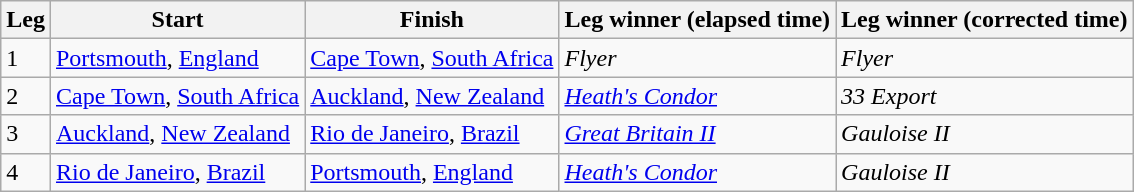<table class=wikitable>
<tr>
<th>Leg</th>
<th>Start</th>
<th>Finish</th>
<th>Leg winner (elapsed time)</th>
<th>Leg winner (corrected time)</th>
</tr>
<tr>
<td>1</td>
<td><a href='#'>Portsmouth</a>, <a href='#'>England</a></td>
<td><a href='#'>Cape Town</a>, <a href='#'>South Africa</a></td>
<td><em>Flyer</em></td>
<td><em>Flyer</em></td>
</tr>
<tr>
<td>2</td>
<td><a href='#'>Cape Town</a>, <a href='#'>South Africa</a></td>
<td><a href='#'>Auckland</a>, <a href='#'>New Zealand</a></td>
<td><em><a href='#'>Heath's Condor</a></em></td>
<td><em>33 Export</em></td>
</tr>
<tr>
<td>3</td>
<td><a href='#'>Auckland</a>, <a href='#'>New Zealand</a></td>
<td><a href='#'>Rio de Janeiro</a>, <a href='#'>Brazil</a></td>
<td><em><a href='#'>Great Britain II</a></em></td>
<td><em>Gauloise II</em></td>
</tr>
<tr>
<td>4</td>
<td><a href='#'>Rio de Janeiro</a>, <a href='#'>Brazil</a></td>
<td><a href='#'>Portsmouth</a>, <a href='#'>England</a></td>
<td><em><a href='#'>Heath's Condor</a></em></td>
<td><em>Gauloise II</em></td>
</tr>
</table>
